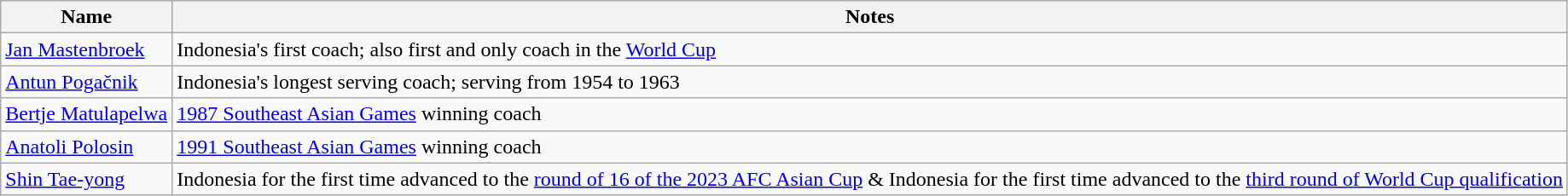<table class="wikitable alternance">
<tr>
<th>Name</th>
<th>Notes</th>
</tr>
<tr>
<td align="left"><a href='#'>Jan Mastenbroek</a></td>
<td>Indonesia's first coach; also first and only coach in the <a href='#'>World Cup</a></td>
</tr>
<tr>
<td align="left"><a href='#'>Antun Pogačnik</a></td>
<td>Indonesia's longest serving coach; serving from 1954 to 1963</td>
</tr>
<tr>
<td align="left"><a href='#'>Bertje Matulapelwa</a></td>
<td><a href='#'>1987 Southeast Asian Games</a> winning coach</td>
</tr>
<tr>
<td align="left"><a href='#'>Anatoli Polosin</a></td>
<td><a href='#'>1991 Southeast Asian Games</a> winning coach</td>
</tr>
<tr>
<td align="left"><a href='#'>Shin Tae-yong</a></td>
<td>Indonesia for the first time advanced to the <a href='#'>round of 16 of the 2023 AFC Asian Cup</a> & Indonesia for the first time advanced to the <a href='#'>third round of World Cup qualification</a></td>
</tr>
</table>
